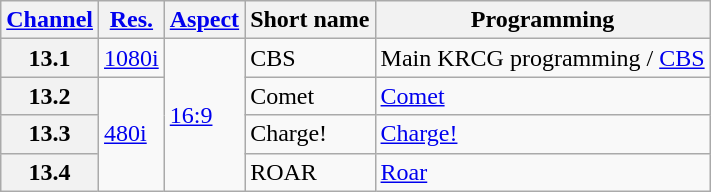<table class="wikitable">
<tr>
<th><a href='#'>Channel</a></th>
<th><a href='#'>Res.</a></th>
<th><a href='#'>Aspect</a></th>
<th>Short name</th>
<th>Programming</th>
</tr>
<tr>
<th scope = "row">13.1</th>
<td><a href='#'>1080i</a></td>
<td rowspan=4><a href='#'>16:9</a></td>
<td>CBS</td>
<td>Main KRCG programming / <a href='#'>CBS</a></td>
</tr>
<tr>
<th scope = "row">13.2</th>
<td rowspan=3><a href='#'>480i</a></td>
<td>Comet</td>
<td><a href='#'>Comet</a></td>
</tr>
<tr>
<th scope = "row">13.3</th>
<td>Charge!</td>
<td><a href='#'>Charge!</a></td>
</tr>
<tr>
<th scope = "row">13.4</th>
<td>ROAR</td>
<td><a href='#'>Roar</a></td>
</tr>
</table>
